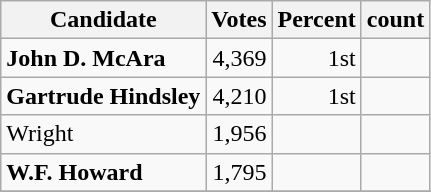<table class="wikitable">
<tr>
<th>Candidate</th>
<th>Votes</th>
<th>Percent</th>
<th>count</th>
</tr>
<tr>
<td style="font-weight:bold;">John D. McAra</td>
<td style="text-align:right;">4,369</td>
<td style="text-align:right;">1st</td>
<td style="text-align:right;"></td>
</tr>
<tr>
<td style="font-weight:bold;">Gartrude Hindsley</td>
<td style="text-align:right;">4,210</td>
<td style="text-align:right;">1st</td>
<td style="text-align:right;"></td>
</tr>
<tr>
<td>Wright</td>
<td style="text-align:right;">1,956</td>
<td style="text-align:right;"></td>
<td style="text-align:right;"></td>
</tr>
<tr>
<td style="font-weight:bold;">W.F. Howard</td>
<td style="text-align:right;">1,795</td>
<td style="text-align:right;"></td>
<td style="text-align:right;"></td>
</tr>
<tr>
</tr>
</table>
